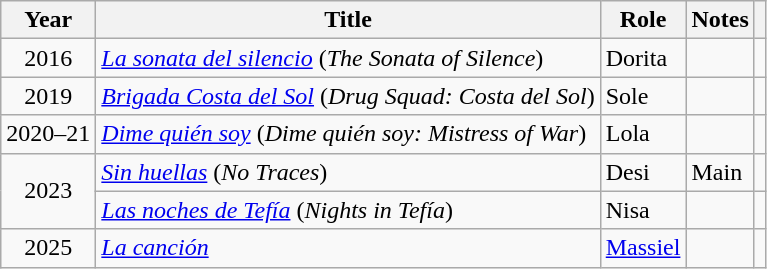<table class="wikitable sortable">
<tr>
<th>Year</th>
<th>Title</th>
<th>Role</th>
<th class="unsortable">Notes</th>
<th></th>
</tr>
<tr>
<td align = "center">2016</td>
<td><em><a href='#'>La sonata del silencio</a></em> (<em>The Sonata of Silence</em>)</td>
<td>Dorita</td>
<td></td>
<td align = "center"></td>
</tr>
<tr>
<td align = "center">2019</td>
<td><em><a href='#'>Brigada Costa del Sol</a></em> (<em>Drug Squad: Costa del Sol</em>)</td>
<td>Sole</td>
<td></td>
<td align = "center"></td>
</tr>
<tr>
<td align = "center">2020–21</td>
<td><a href='#'><em>Dime quién soy</em></a> (<em>Dime quién soy: Mistress of War</em>)</td>
<td>Lola</td>
<td></td>
<td align = "center"></td>
</tr>
<tr>
<td rowspan = "2" align = "center">2023</td>
<td><em><a href='#'>Sin huellas</a></em> (<em>No Traces</em>)</td>
<td>Desi</td>
<td>Main</td>
<td align = "center"></td>
</tr>
<tr>
<td><em><a href='#'>Las noches de Tefía</a></em> (<em>Nights in Tefía</em>)</td>
<td>Nisa</td>
<td></td>
<td align = "center"></td>
</tr>
<tr>
<td align = "center">2025</td>
<td><em><a href='#'>La canción</a></em></td>
<td><a href='#'>Massiel</a></td>
<td></td>
<td></td>
</tr>
</table>
